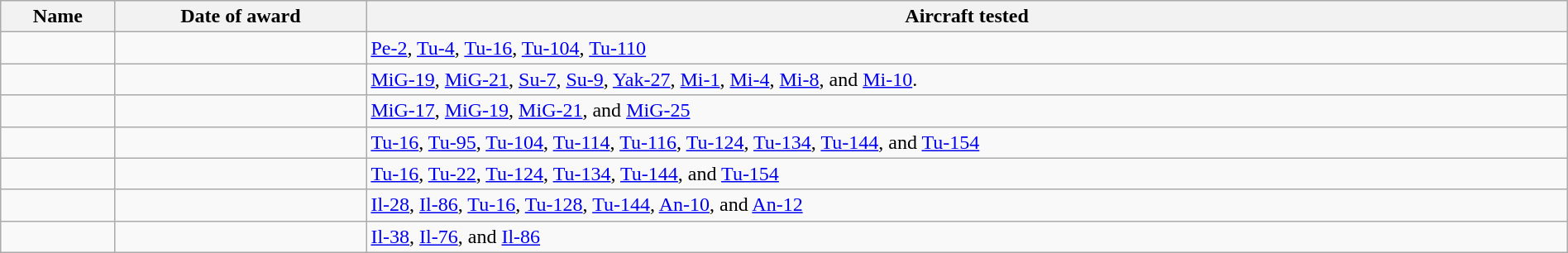<table class="wikitable sortable" width="100%">
<tr>
<th>Name</th>
<th>Date of award</th>
<th>Aircraft tested</th>
</tr>
<tr>
<td><strong></strong><br></td>
<td></td>
<td><a href='#'>Pe-2</a>, <a href='#'>Tu-4</a>, <a href='#'>Tu-16</a>, <a href='#'>Tu-104</a>, <a href='#'>Tu-110</a></td>
</tr>
<tr>
<td><strong></strong><br></td>
<td></td>
<td><a href='#'>MiG-19</a>, <a href='#'>MiG-21</a>, <a href='#'>Su-7</a>, <a href='#'>Su-9</a>, <a href='#'>Yak-27</a>, <a href='#'>Mi-1</a>, <a href='#'>Mi-4</a>, <a href='#'>Mi-8</a>, and <a href='#'>Mi-10</a>.</td>
</tr>
<tr>
<td><strong></strong><br></td>
<td></td>
<td><a href='#'>MiG-17</a>, <a href='#'>MiG-19</a>, <a href='#'>MiG-21</a>, and <a href='#'>MiG-25</a></td>
</tr>
<tr>
<td><strong></strong><br></td>
<td></td>
<td><a href='#'>Tu-16</a>, <a href='#'>Tu-95</a>, <a href='#'>Tu-104</a>, <a href='#'>Tu-114</a>, <a href='#'>Tu-116</a>, <a href='#'>Tu-124</a>, <a href='#'>Tu-134</a>, <a href='#'>Tu-144</a>, and <a href='#'>Tu-154</a></td>
</tr>
<tr>
<td><strong></strong><br></td>
<td></td>
<td><a href='#'>Tu-16</a>, <a href='#'>Tu-22</a>, <a href='#'>Tu-124</a>, <a href='#'>Tu-134</a>, <a href='#'>Tu-144</a>, and <a href='#'>Tu-154</a></td>
</tr>
<tr>
<td><strong></strong><br></td>
<td></td>
<td><a href='#'>Il-28</a>, <a href='#'>Il-86</a>, <a href='#'>Tu-16</a>, <a href='#'>Tu-128</a>, <a href='#'>Tu-144</a>, <a href='#'>An-10</a>, and <a href='#'>An-12</a></td>
</tr>
<tr>
<td><strong></strong><br></td>
<td></td>
<td><a href='#'>Il-38</a>, <a href='#'>Il-76</a>, and <a href='#'>Il-86</a></td>
</tr>
</table>
